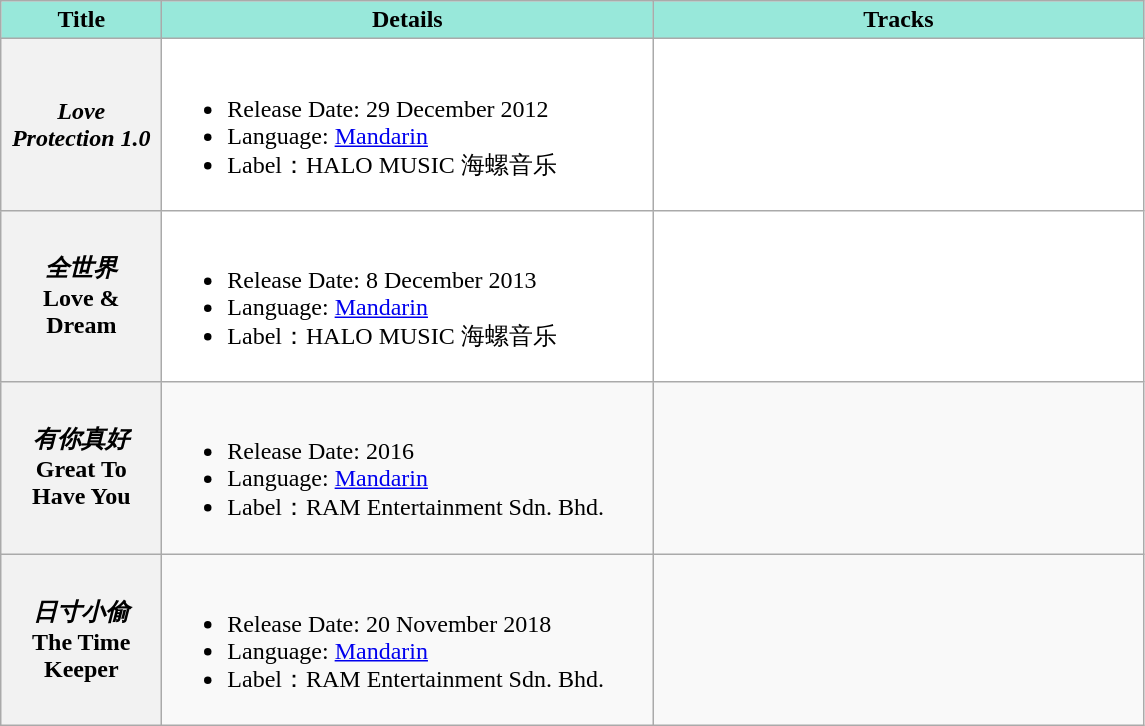<table class="wikitable">
<tr>
<th style="background:#98e8da; color:black" align="left" width="100px">Title</th>
<th style="background:#98e8da; color:black" align="left" width="320px">Details</th>
<th style="background:#98e8da; color:black" align="left" width="320px">Tracks</th>
</tr>
<tr bgcolor="#FFFFFF">
<th align="center"><em>Love Protection 1.0 </em></th>
<td align="left"><br><ul><li>Release Date: 29 December 2012</li><li>Language: <a href='#'>Mandarin</a></li><li>Label：HALO MUSIC 海螺音乐</li></ul></td>
<td align="left" style="font-size: 95%;"><br></td>
</tr>
<tr bgcolor="#FFFFFF">
<th align="center"><em>全世界</em><br>Love & Dream</th>
<td align="left"><br><ul><li>Release Date: 8 December 2013</li><li>Language: <a href='#'>Mandarin</a></li><li>Label：HALO MUSIC 海螺音乐</li></ul></td>
<td align="left" style="font-size: 95%;"><br></td>
</tr>
<tr>
<th><em>有你真好</em><br>Great To Have You</th>
<td><br><ul><li>Release Date: 2016</li><li>Language: <a href='#'>Mandarin</a></li><li>Label：RAM Entertainment Sdn. Bhd.</li></ul></td>
<td></td>
</tr>
<tr>
<th><em>日寸小偷</em><br>The Time Keeper</th>
<td><br><ul><li>Release Date: 20 November 2018</li><li>Language: <a href='#'>Mandarin</a></li><li>Label：RAM Entertainment Sdn. Bhd.</li></ul></td>
<td></td>
</tr>
</table>
